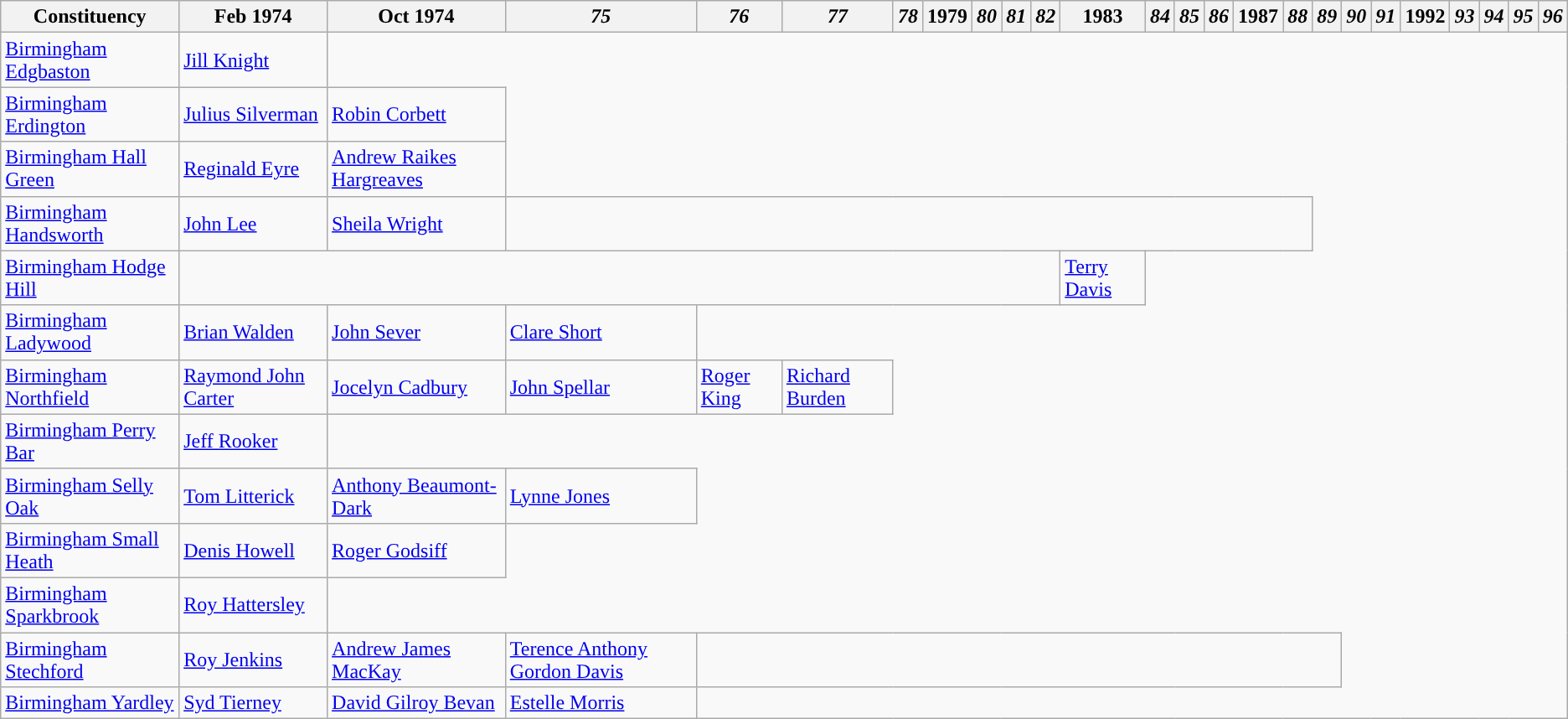<table class="wikitable">
<tr>
<th>Constituency</th>
<th>Feb 1974</th>
<th>Oct 1974</th>
<th><em>75</em></th>
<th><em>76</em></th>
<th><em>77</em></th>
<th><em>78</em></th>
<th>1979</th>
<th><em>80</em></th>
<th><em>81</em></th>
<th><em>82</em></th>
<th>1983</th>
<th><em>84</em></th>
<th><em>85</em></th>
<th><em>86</em></th>
<th>1987</th>
<th><em>88</em></th>
<th><em>89</em></th>
<th><em>90</em></th>
<th><em>91</em></th>
<th>1992</th>
<th><em>93</em></th>
<th><em>94</em></th>
<th><em>95</em></th>
<th><em>96</em></th>
</tr>
<tr>
<td><a href='#'>Birmingham Edgbaston</a></td>
<td><a href='#'>Jill Knight</a></td>
</tr>
<tr>
<td><a href='#'>Birmingham Erdington</a></td>
<td><a href='#'>Julius Silverman</a></td>
<td><a href='#'>Robin Corbett</a></td>
</tr>
<tr>
<td><a href='#'>Birmingham Hall Green</a></td>
<td><a href='#'>Reginald Eyre</a></td>
<td><a href='#'>Andrew Raikes Hargreaves</a></td>
</tr>
<tr>
<td><a href='#'>Birmingham Handsworth</a></td>
<td><a href='#'>John Lee</a></td>
<td><a href='#'>Sheila Wright</a></td>
<td colspan=14></td>
</tr>
<tr>
<td><a href='#'>Birmingham Hodge Hill</a></td>
<td colspan="10"></td>
<td><a href='#'>Terry Davis</a></td>
</tr>
<tr>
<td><a href='#'>Birmingham Ladywood</a></td>
<td><a href='#'>Brian Walden</a></td>
<td><a href='#'>John Sever</a></td>
<td><a href='#'>Clare Short</a></td>
</tr>
<tr>
<td><a href='#'>Birmingham Northfield</a></td>
<td><a href='#'>Raymond John Carter</a></td>
<td><a href='#'>Jocelyn Cadbury</a></td>
<td><a href='#'>John Spellar</a></td>
<td><a href='#'>Roger King</a></td>
<td><a href='#'>Richard Burden</a></td>
</tr>
<tr>
<td><a href='#'>Birmingham Perry Bar</a></td>
<td><a href='#'>Jeff Rooker</a></td>
</tr>
<tr>
<td><a href='#'>Birmingham Selly Oak</a></td>
<td><a href='#'>Tom Litterick</a></td>
<td><a href='#'>Anthony Beaumont-Dark</a></td>
<td><a href='#'>Lynne Jones</a></td>
</tr>
<tr>
<td><a href='#'>Birmingham Small Heath</a></td>
<td><a href='#'>Denis Howell</a></td>
<td><a href='#'>Roger Godsiff</a></td>
</tr>
<tr>
<td><a href='#'>Birmingham Sparkbrook</a></td>
<td><a href='#'>Roy Hattersley</a></td>
</tr>
<tr>
<td><a href='#'>Birmingham Stechford</a></td>
<td><a href='#'>Roy Jenkins</a></td>
<td><a href='#'>Andrew James MacKay</a></td>
<td><a href='#'>Terence Anthony Gordon Davis</a></td>
<td colspan=14></td>
</tr>
<tr>
<td><a href='#'>Birmingham Yardley</a></td>
<td><a href='#'>Syd Tierney</a></td>
<td><a href='#'>David Gilroy Bevan</a></td>
<td><a href='#'>Estelle Morris</a></td>
</tr>
</table>
